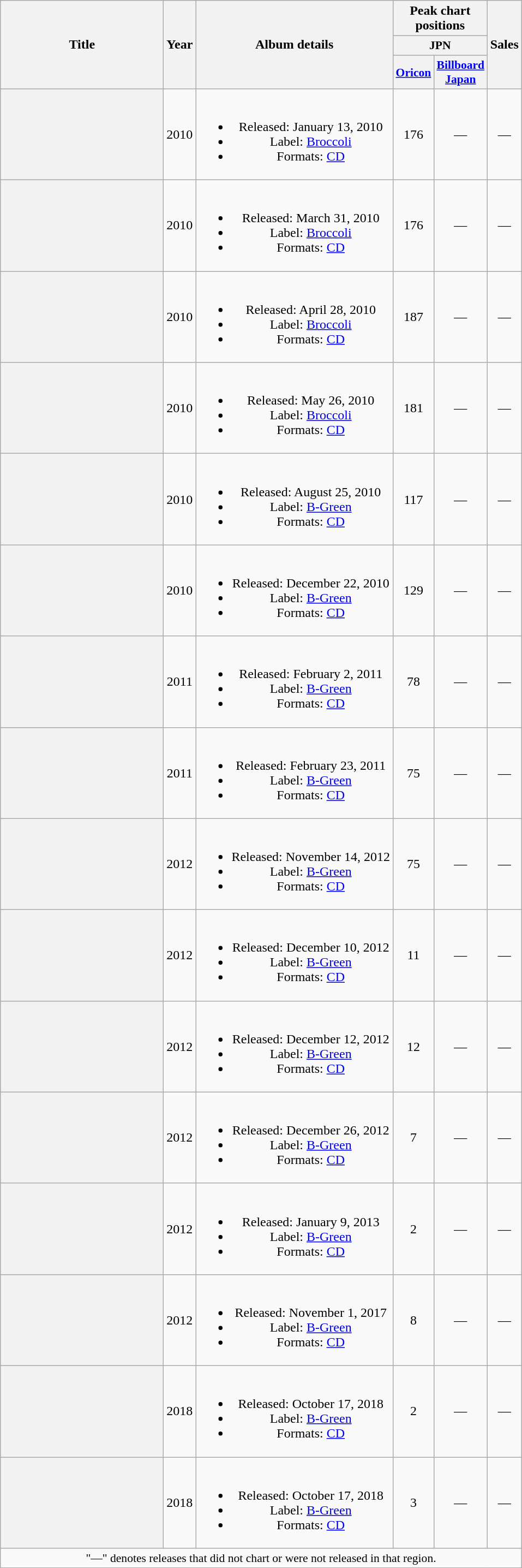<table class="wikitable plainrowheaders" style="text-align:center;">
<tr>
<th scope="col" rowspan="3" style="width:12em;">Title</th>
<th scope="col" rowspan="3">Year</th>
<th scope="col" rowspan="3">Album details</th>
<th scope="col" colspan="2">Peak chart positions</th>
<th scope="col" rowspan="3">Sales</th>
</tr>
<tr>
<th scope="col" style="width:3em;font-size:90%;" colspan="2">JPN</th>
</tr>
<tr>
<th scope="col" style="width:3em;font-size:90%;"><a href='#'>Oricon</a></th>
<th scope="col" style="width:3em;font-size:90%;"><a href='#'>Billboard Japan</a></th>
</tr>
<tr>
<th scope="row"></th>
<td>2010</td>
<td><br><ul><li>Released: January 13, 2010</li><li>Label: <a href='#'>Broccoli</a></li><li>Formats: <a href='#'>CD</a></li></ul></td>
<td>176</td>
<td>—</td>
<td>—</td>
</tr>
<tr>
<th scope="row"></th>
<td>2010</td>
<td><br><ul><li>Released: March 31, 2010</li><li>Label: <a href='#'>Broccoli</a></li><li>Formats: <a href='#'>CD</a></li></ul></td>
<td>176</td>
<td>—</td>
<td>—</td>
</tr>
<tr>
<th scope="row"></th>
<td>2010</td>
<td><br><ul><li>Released: April 28, 2010</li><li>Label: <a href='#'>Broccoli</a></li><li>Formats: <a href='#'>CD</a></li></ul></td>
<td>187</td>
<td>—</td>
<td>—</td>
</tr>
<tr>
<th scope="row"></th>
<td>2010</td>
<td><br><ul><li>Released: May 26, 2010</li><li>Label: <a href='#'>Broccoli</a></li><li>Formats: <a href='#'>CD</a></li></ul></td>
<td>181</td>
<td>—</td>
<td>—</td>
</tr>
<tr>
<th scope="row"></th>
<td>2010</td>
<td><br><ul><li>Released: August 25, 2010</li><li>Label: <a href='#'>B-Green</a></li><li>Formats: <a href='#'>CD</a></li></ul></td>
<td>117</td>
<td>—</td>
<td>—</td>
</tr>
<tr>
<th scope="row"></th>
<td>2010</td>
<td><br><ul><li>Released: December 22, 2010</li><li>Label: <a href='#'>B-Green</a></li><li>Formats: <a href='#'>CD</a></li></ul></td>
<td>129</td>
<td>—</td>
<td>—</td>
</tr>
<tr>
<th scope="row"></th>
<td>2011</td>
<td><br><ul><li>Released: February 2, 2011</li><li>Label: <a href='#'>B-Green</a></li><li>Formats: <a href='#'>CD</a></li></ul></td>
<td>78</td>
<td>—</td>
<td>—</td>
</tr>
<tr>
<th scope="row"></th>
<td>2011</td>
<td><br><ul><li>Released: February 23, 2011</li><li>Label: <a href='#'>B-Green</a></li><li>Formats: <a href='#'>CD</a></li></ul></td>
<td>75</td>
<td>—</td>
<td>—</td>
</tr>
<tr>
<th scope="row"></th>
<td>2012</td>
<td><br><ul><li>Released: November 14, 2012</li><li>Label: <a href='#'>B-Green</a></li><li>Formats: <a href='#'>CD</a></li></ul></td>
<td>75</td>
<td>—</td>
<td>—</td>
</tr>
<tr>
<th scope="row"></th>
<td>2012</td>
<td><br><ul><li>Released: December 10, 2012</li><li>Label: <a href='#'>B-Green</a></li><li>Formats: <a href='#'>CD</a></li></ul></td>
<td>11</td>
<td>—</td>
<td>—</td>
</tr>
<tr>
<th scope="row"></th>
<td>2012</td>
<td><br><ul><li>Released: December 12, 2012</li><li>Label: <a href='#'>B-Green</a></li><li>Formats: <a href='#'>CD</a></li></ul></td>
<td>12</td>
<td>—</td>
<td>—</td>
</tr>
<tr>
<th scope="row"></th>
<td>2012</td>
<td><br><ul><li>Released: December 26, 2012</li><li>Label: <a href='#'>B-Green</a></li><li>Formats: <a href='#'>CD</a></li></ul></td>
<td>7</td>
<td>—</td>
<td>—</td>
</tr>
<tr>
<th scope="row"></th>
<td>2012</td>
<td><br><ul><li>Released: January 9, 2013</li><li>Label: <a href='#'>B-Green</a></li><li>Formats: <a href='#'>CD</a></li></ul></td>
<td>2</td>
<td>—</td>
<td>—</td>
</tr>
<tr>
<th scope="row"><br></th>
<td>2012</td>
<td><br><ul><li>Released: November 1, 2017</li><li>Label: <a href='#'>B-Green</a></li><li>Formats: <a href='#'>CD</a></li></ul></td>
<td>8</td>
<td>—</td>
<td>—</td>
</tr>
<tr>
<th scope="row"><br></th>
<td>2018</td>
<td><br><ul><li>Released: October 17, 2018</li><li>Label: <a href='#'>B-Green</a></li><li>Formats: <a href='#'>CD</a></li></ul></td>
<td>2</td>
<td>—</td>
<td>—</td>
</tr>
<tr>
<th scope="row"><br></th>
<td>2018</td>
<td><br><ul><li>Released: October 17, 2018</li><li>Label: <a href='#'>B-Green</a></li><li>Formats: <a href='#'>CD</a></li></ul></td>
<td>3</td>
<td>—</td>
<td>—</td>
</tr>
<tr>
<td colspan="6" style="font-size:90%;">"—" denotes releases that did not chart or were not released in that region.</td>
</tr>
</table>
